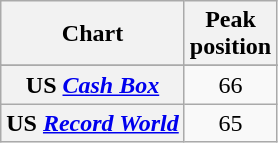<table class="wikitable sortable plainrowheaders" style="text-align:center">
<tr>
<th scope="col">Chart</th>
<th scope="col">Peak<br>position</th>
</tr>
<tr>
</tr>
<tr>
</tr>
<tr>
</tr>
<tr>
</tr>
<tr>
<th scope="row">US <em><a href='#'>Cash Box</a></em></th>
<td>66</td>
</tr>
<tr>
<th scope="row">US <em><a href='#'>Record World</a></em></th>
<td>65</td>
</tr>
</table>
